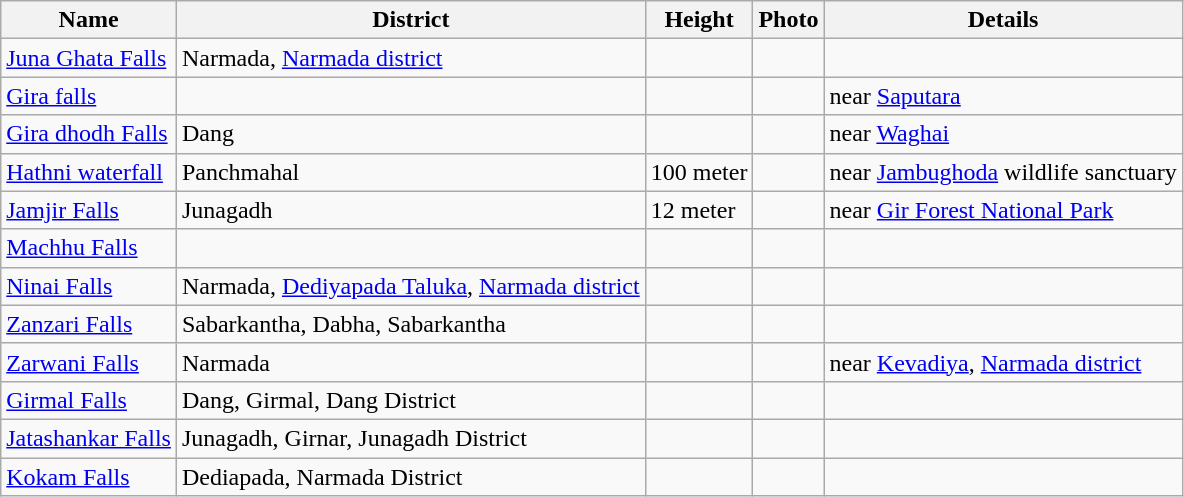<table class="wikitable sortable">
<tr>
<th>Name</th>
<th>District</th>
<th>Height</th>
<th class="unsortable">Photo</th>
<th>Details</th>
</tr>
<tr>
<td><a href='#'>Juna Ghata Falls</a></td>
<td>Narmada, <a href='#'>Narmada district</a></td>
<td></td>
<td></td>
<td></td>
</tr>
<tr>
<td><a href='#'>Gira falls</a></td>
<td></td>
<td></td>
<td></td>
<td>near <a href='#'>Saputara</a></td>
</tr>
<tr>
<td><a href='#'>Gira dhodh Falls</a></td>
<td>Dang</td>
<td></td>
<td></td>
<td>near <a href='#'>Waghai</a></td>
</tr>
<tr>
<td><a href='#'>Hathni waterfall</a></td>
<td>Panchmahal</td>
<td>100 meter</td>
<td></td>
<td>near <a href='#'>Jambughoda</a> wildlife sanctuary</td>
</tr>
<tr>
<td><a href='#'>Jamjir Falls</a></td>
<td>Junagadh</td>
<td>12 meter</td>
<td></td>
<td>near <a href='#'>Gir Forest National Park</a></td>
</tr>
<tr>
<td><a href='#'>Machhu Falls</a></td>
<td></td>
<td></td>
<td></td>
<td></td>
</tr>
<tr>
<td><a href='#'>Ninai Falls</a></td>
<td>Narmada, <a href='#'>Dediyapada Taluka</a>, <a href='#'>Narmada district</a></td>
<td></td>
<td></td>
<td></td>
</tr>
<tr>
<td><a href='#'>Zanzari Falls</a></td>
<td>Sabarkantha, Dabha, Sabarkantha</td>
<td></td>
<td></td>
<td></td>
</tr>
<tr>
<td><a href='#'>Zarwani Falls</a></td>
<td>Narmada</td>
<td></td>
<td></td>
<td>near <a href='#'>Kevadiya</a>, <a href='#'>Narmada district</a></td>
</tr>
<tr>
<td><a href='#'>Girmal Falls</a></td>
<td>Dang, Girmal, Dang District</td>
<td></td>
<td></td>
<td></td>
</tr>
<tr>
<td><a href='#'>Jatashankar Falls</a></td>
<td>Junagadh, Girnar, Junagadh District</td>
<td></td>
<td></td>
<td></td>
</tr>
<tr>
<td><a href='#'>Kokam Falls</a></td>
<td>Dediapada, Narmada District</td>
<td></td>
<td></td>
<td></td>
</tr>
</table>
